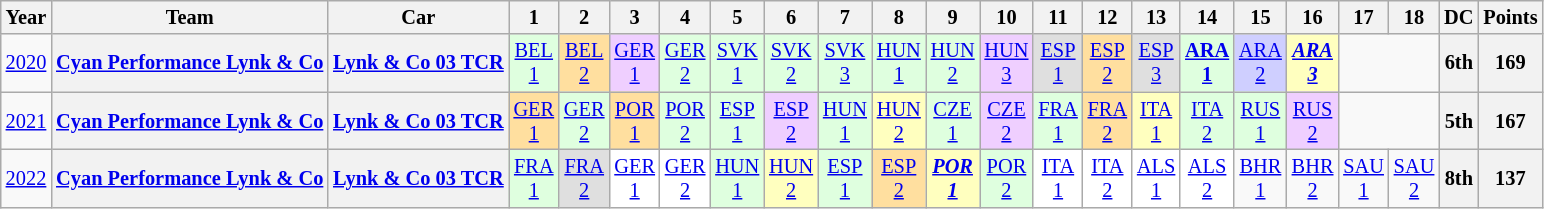<table class="wikitable" style="text-align:center; font-size:85%">
<tr>
<th>Year</th>
<th>Team</th>
<th>Car</th>
<th>1</th>
<th>2</th>
<th>3</th>
<th>4</th>
<th>5</th>
<th>6</th>
<th>7</th>
<th>8</th>
<th>9</th>
<th>10</th>
<th>11</th>
<th>12</th>
<th>13</th>
<th>14</th>
<th>15</th>
<th>16</th>
<th>17</th>
<th>18</th>
<th>DC</th>
<th>Points</th>
</tr>
<tr>
<td><a href='#'>2020</a></td>
<th nowrap><a href='#'>Cyan Performance Lynk & Co</a></th>
<th nowrap><a href='#'>Lynk & Co 03 TCR</a></th>
<td style="background:#DFFFDF;"><a href='#'>BEL<br>1</a><br></td>
<td style="background:#FFDF9F;"><a href='#'>BEL<br>2</a><br></td>
<td style="background:#EFCFFF;"><a href='#'>GER<br>1</a><br></td>
<td style="background:#DFFFDF;"><a href='#'>GER<br>2</a><br></td>
<td style="background:#DFFFDF;"><a href='#'>SVK<br>1</a><br></td>
<td style="background:#DFFFDF;"><a href='#'>SVK<br>2</a><br></td>
<td style="background:#DFFFDF;"><a href='#'>SVK<br>3</a><br></td>
<td style="background:#DFFFDF;"><a href='#'>HUN<br>1</a><br></td>
<td style="background:#DFFFDF;"><a href='#'>HUN<br>2</a><br></td>
<td style="background:#EFCFFF;"><a href='#'>HUN<br>3</a><br></td>
<td style="background:#DFDFDF;"><a href='#'>ESP<br>1</a><br></td>
<td style="background:#FFDF9F;"><a href='#'>ESP<br>2</a><br></td>
<td style="background:#DFDFDF;"><a href='#'>ESP<br>3</a><br></td>
<td style="background:#DFFFDF;"><strong><a href='#'>ARA<br>1</a></strong><br></td>
<td style="background:#CFCFFF;"><a href='#'>ARA<br>2</a><br></td>
<td style="background:#FFFFBF;"><strong><em><a href='#'>ARA<br>3</a></em></strong><br></td>
<td colspan=2></td>
<th>6th</th>
<th>169</th>
</tr>
<tr>
<td><a href='#'>2021</a></td>
<th nowrap><a href='#'>Cyan Performance Lynk & Co</a></th>
<th nowrap><a href='#'>Lynk & Co 03 TCR</a></th>
<td style="background:#FFDF9F;"><a href='#'>GER<br>1</a><br></td>
<td style="background:#DFFFDF;"><a href='#'>GER<br>2</a><br></td>
<td style="background:#FFDF9F;"><a href='#'>POR<br>1</a><br></td>
<td style="background:#DFFFDF;"><a href='#'>POR<br>2</a><br></td>
<td style="background:#DFFFDF;"><a href='#'>ESP<br>1</a><br></td>
<td style="background:#EFCFFF;"><a href='#'>ESP<br>2</a><br></td>
<td style="background:#DFFFDF;"><a href='#'>HUN<br>1</a><br></td>
<td style="background:#FFFFBF;"><a href='#'>HUN<br>2</a><br></td>
<td style="background:#DFFFDF;"><a href='#'>CZE<br>1</a><br></td>
<td style="background:#EFCFFF;"><a href='#'>CZE<br>2</a><br></td>
<td style="background:#DFFFDF;"><a href='#'>FRA<br>1</a><br></td>
<td style="background:#FFDF9F;"><a href='#'>FRA<br>2</a><br></td>
<td style="background:#FFFFBF;"><a href='#'>ITA<br>1</a><br></td>
<td style="background:#DFFFDF;"><a href='#'>ITA<br>2</a><br></td>
<td style="background:#DFFFDF;"><a href='#'>RUS<br>1</a><br></td>
<td style="background:#EFCFFF;"><a href='#'>RUS<br>2</a><br></td>
<td colspan=2></td>
<th>5th</th>
<th>167</th>
</tr>
<tr>
<td><a href='#'>2022</a></td>
<th nowrap><a href='#'>Cyan Performance Lynk & Co</a></th>
<th nowrap><a href='#'>Lynk & Co 03 TCR</a></th>
<td style="background:#DFFFDF;"><a href='#'>FRA<br>1</a><br></td>
<td style="background:#DFDFDF;"><a href='#'>FRA<br>2</a><br></td>
<td style="background:#FFFFFF;"><a href='#'>GER<br>1</a><br></td>
<td style="background:#FFFFFF;"><a href='#'>GER<br>2</a><br></td>
<td style="background:#DFFFDF;"><a href='#'>HUN<br>1</a><br></td>
<td style="background:#FFFFBF;"><a href='#'>HUN<br>2</a><br></td>
<td style="background:#DFFFDF;"><a href='#'>ESP<br>1</a><br></td>
<td style="background:#FFDF9F;"><a href='#'>ESP<br>2</a><br></td>
<td style="background:#FFFFBF;"><strong><em><a href='#'>POR<br>1</a></em></strong><br></td>
<td style="background:#DFFFDF;"><a href='#'>POR<br>2</a><br></td>
<td style="background:#FFFFFF;"><a href='#'>ITA<br>1</a><br></td>
<td style="background:#FFFFFF;"><a href='#'>ITA<br>2</a><br></td>
<td style="background:#FFFFFF;"><a href='#'>ALS<br>1</a><br></td>
<td style="background:#FFFFFF;"><a href='#'>ALS<br>2</a><br></td>
<td><a href='#'>BHR<br>1</a></td>
<td><a href='#'>BHR<br>2</a></td>
<td><a href='#'>SAU<br>1</a></td>
<td><a href='#'>SAU<br>2</a></td>
<th>8th</th>
<th>137</th>
</tr>
</table>
